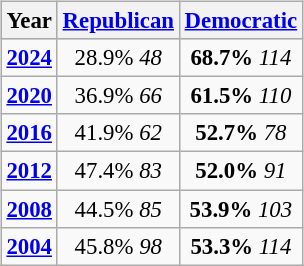<table class="wikitable" style="float:right; font-size:95%;">
<tr bgcolor=lightgrey>
<th>Year</th>
<th><a href='#'>Republican</a></th>
<th><a href='#'>Democratic</a></th>
</tr>
<tr>
<td style="text-align:center;" ><strong><a href='#'>2024</a></strong></td>
<td style="text-align:center;" >28.9% <em>48</em></td>
<td style="text-align:center;" ><strong>68.7%</strong> <em>114</em></td>
</tr>
<tr>
<td style="text-align:center;" ><strong><a href='#'>2020</a></strong></td>
<td style="text-align:center;" >36.9% <em>66</em></td>
<td style="text-align:center;" ><strong>61.5%</strong> <em>110</em></td>
</tr>
<tr>
<td style="text-align:center;" ><strong><a href='#'>2016</a></strong></td>
<td style="text-align:center;" >41.9% <em>62</em></td>
<td style="text-align:center;" ><strong>52.7%</strong> <em>78</em></td>
</tr>
<tr>
<td style="text-align:center;" ><strong><a href='#'>2012</a></strong></td>
<td style="text-align:center;" >47.4% <em>83</em></td>
<td style="text-align:center;" ><strong>52.0%</strong> <em>91</em></td>
</tr>
<tr>
<td style="text-align:center;" ><strong><a href='#'>2008</a></strong></td>
<td style="text-align:center;" >44.5% <em>85</em></td>
<td style="text-align:center;" ><strong>53.9%</strong> <em>103</em></td>
</tr>
<tr>
<td style="text-align:center;" ><strong><a href='#'>2004</a></strong></td>
<td style="text-align:center;" >45.8% <em>98</em></td>
<td style="text-align:center;" ><strong>53.3%</strong> <em>114</em></td>
</tr>
</table>
